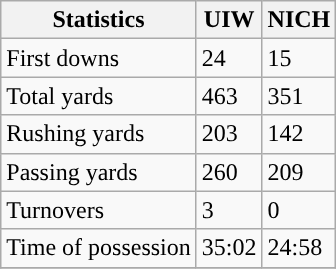<table class="wikitable">
<tr>
<th>Statistics</th>
<th>UIW</th>
<th>NICH</th>
</tr>
<tr>
<td>First downs</td>
<td>24</td>
<td>15</td>
</tr>
<tr>
<td>Total yards</td>
<td>463</td>
<td>351</td>
</tr>
<tr>
<td>Rushing yards</td>
<td>203</td>
<td>142</td>
</tr>
<tr>
<td>Passing yards</td>
<td>260</td>
<td>209</td>
</tr>
<tr>
<td>Turnovers</td>
<td>3</td>
<td>0</td>
</tr>
<tr>
<td>Time of possession</td>
<td>35:02</td>
<td>24:58</td>
</tr>
<tr>
</tr>
</table>
